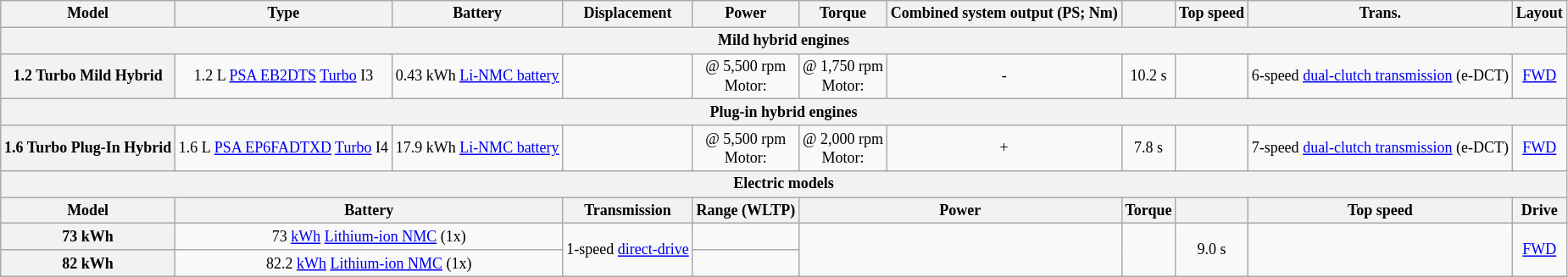<table class="wikitable" style="font-size:75%;text-align:center;">
<tr>
<th>Model</th>
<th>Type</th>
<th>Battery</th>
<th>Displacement</th>
<th>Power</th>
<th>Torque</th>
<th>Combined system output (PS; Nm)</th>
<th></th>
<th>Top speed</th>
<th>Trans.</th>
<th>Layout</th>
</tr>
<tr>
<th colspan="11">Mild hybrid engines</th>
</tr>
<tr>
<th><strong>1.2</strong> <strong>Turbo Mild</strong> <strong>Hybrid</strong></th>
<td>1.2 L <a href='#'>PSA EB2DTS</a> <a href='#'>Turbo</a> I3</td>
<td>0.43 kWh <a href='#'>Li-NMC battery</a></td>
<td></td>
<td> @ 5,500 rpm<br>Motor: </td>
<td> @ 1,750 rpm<br>Motor: </td>
<td>-</td>
<td>10.2 s</td>
<td></td>
<td>6-speed <a href='#'>dual-clutch transmission</a> (e-DCT)</td>
<td><a href='#'>FWD</a></td>
</tr>
<tr>
<th colspan="11">Plug-in hybrid engines</th>
</tr>
<tr>
<th><strong>1.6</strong> <strong>Turbo Plug-In Hybrid</strong></th>
<td>1.6 L <a href='#'>PSA EP6FADTXD</a> <a href='#'>Turbo</a> I4</td>
<td>17.9 kWh <a href='#'>Li-NMC battery</a></td>
<td></td>
<td> @ 5,500 rpm<br>Motor: </td>
<td> @ 2,000 rpm<br>Motor: </td>
<td> + </td>
<td>7.8 s</td>
<td></td>
<td>7-speed <a href='#'>dual-clutch transmission</a> (e-DCT)</td>
<td><a href='#'>FWD</a></td>
</tr>
<tr>
<th colspan="11">Electric models</th>
</tr>
<tr>
<th>Model</th>
<th colspan="2">Battery</th>
<th>Transmission</th>
<th>Range (WLTP)</th>
<th colspan="2">Power</th>
<th>Torque</th>
<th></th>
<th>Top speed</th>
<th>Drive</th>
</tr>
<tr>
<th><strong>73 kWh</strong></th>
<td colspan="2">73 <a href='#'>kWh</a> <a href='#'>Lithium-ion NMC</a> (1x)</td>
<td rowspan="2">1-speed <a href='#'>direct-drive</a></td>
<td></td>
<td colspan="2" rowspan="2"></td>
<td rowspan="2"></td>
<td rowspan="2">9.0 s</td>
<td rowspan="2"></td>
<td rowspan="2"><a href='#'>FWD</a></td>
</tr>
<tr>
<th><strong>82 kWh</strong></th>
<td colspan="2">82.2 <a href='#'>kWh</a> <a href='#'>Lithium-ion NMC</a> (1x)</td>
<td></td>
</tr>
</table>
